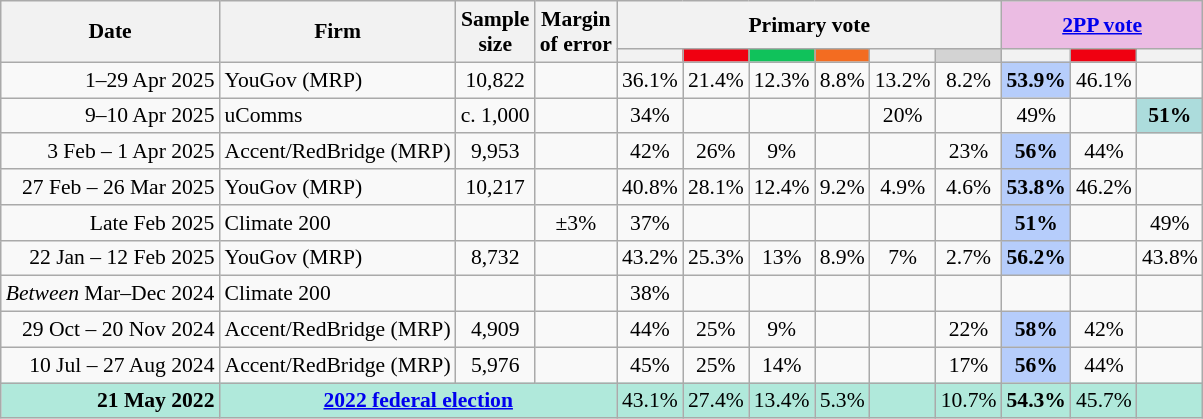<table class="nowrap wikitable tpl-blanktable" style=text-align:center;font-size:90%>
<tr>
<th rowspan=2>Date</th>
<th rowspan=2>Firm</th>
<th rowspan=2>Sample<br>size</th>
<th rowspan=2>Margin<br>of error</th>
<th colspan=6>Primary vote</th>
<th colspan=3 class=unsortable style=background:#ebbce3><a href='#'>2PP vote</a></th>
</tr>
<tr>
<th style=background:></th>
<th style="background:#F00011"></th>
<th style=background:#10C25B></th>
<th style=background:#f36c21></th>
<th style=background:></th>
<th style=background:lightgray></th>
<th style=background:></th>
<th style="background:#F00011"></th>
<th style=background:></th>
</tr>
<tr>
<td align=right>1–29 Apr 2025</td>
<td align=left>YouGov (MRP)</td>
<td>10,822</td>
<td></td>
<td>36.1%</td>
<td>21.4%</td>
<td>12.3%</td>
<td>8.8%</td>
<td>13.2%</td>
<td>8.2%</td>
<th style="background:#B6CDFB">53.9%</th>
<td>46.1%</td>
<td></td>
</tr>
<tr>
<td align=right>9–10 Apr 2025</td>
<td align=left>uComms</td>
<td>c. 1,000</td>
<td></td>
<td>34%</td>
<td></td>
<td></td>
<td></td>
<td>20%</td>
<td></td>
<td>49%</td>
<td></td>
<th style="background:#ACDCDC">51%</th>
</tr>
<tr>
<td align=right>3 Feb – 1 Apr 2025</td>
<td align=left>Accent/RedBridge (MRP)</td>
<td>9,953</td>
<td></td>
<td>42%</td>
<td>26%</td>
<td>9%</td>
<td></td>
<td></td>
<td>23%</td>
<th style="background:#B6CDFB">56%</th>
<td>44%</td>
<td></td>
</tr>
<tr>
<td align=right>27 Feb – 26 Mar 2025</td>
<td align=left>YouGov (MRP)</td>
<td>10,217</td>
<td></td>
<td>40.8%</td>
<td>28.1%</td>
<td>12.4%</td>
<td>9.2%</td>
<td>4.9%</td>
<td>4.6%</td>
<th style="background:#B6CDFB">53.8%</th>
<td>46.2%</td>
<td></td>
</tr>
<tr>
<td align=right>Late Feb 2025</td>
<td align=left>Climate 200</td>
<td></td>
<td>±3%</td>
<td>37%</td>
<td></td>
<td></td>
<td></td>
<td></td>
<td></td>
<th style="background:#B6CDFB">51%</th>
<td></td>
<td>49%</td>
</tr>
<tr>
<td align=right>22 Jan – 12 Feb 2025</td>
<td align=left>YouGov (MRP)</td>
<td>8,732</td>
<td></td>
<td>43.2%</td>
<td>25.3%</td>
<td>13%</td>
<td>8.9%</td>
<td>7%</td>
<td>2.7%</td>
<th style="background:#B6CDFB">56.2%</th>
<td></td>
<td>43.8%</td>
</tr>
<tr>
<td align=right><em>Between</em> Mar–Dec 2024</td>
<td align=left>Climate 200</td>
<td></td>
<td></td>
<td>38%</td>
<td></td>
<td></td>
<td></td>
<td></td>
<td></td>
<td></td>
<td></td>
<td></td>
</tr>
<tr>
<td align=right>29 Oct – 20 Nov 2024</td>
<td align=left>Accent/RedBridge (MRP)</td>
<td>4,909</td>
<td></td>
<td>44%</td>
<td>25%</td>
<td>9%</td>
<td></td>
<td></td>
<td>22%</td>
<th style="background:#B6CDFB">58%</th>
<td>42%</td>
<td></td>
</tr>
<tr>
<td align=right>10 Jul – 27 Aug 2024</td>
<td align=left>Accent/RedBridge (MRP)</td>
<td>5,976</td>
<td></td>
<td>45%</td>
<td>25%</td>
<td>14%</td>
<td></td>
<td></td>
<td>17%</td>
<th style="background:#B6CDFB">56%</th>
<td>44%</td>
<td></td>
</tr>
<tr style="background:#b0e9db">
<td style="text-align:right" data-sort-value="21-May-2022"><strong>21 May 2022</strong></td>
<td colspan="3" style="text-align:center"><strong><a href='#'>2022 federal election</a></strong></td>
<td>43.1%</td>
<td>27.4%</td>
<td>13.4%</td>
<td>5.3%</td>
<td></td>
<td>10.7%</td>
<td><strong>54.3%</strong></td>
<td>45.7%</td>
<td></td>
</tr>
</table>
